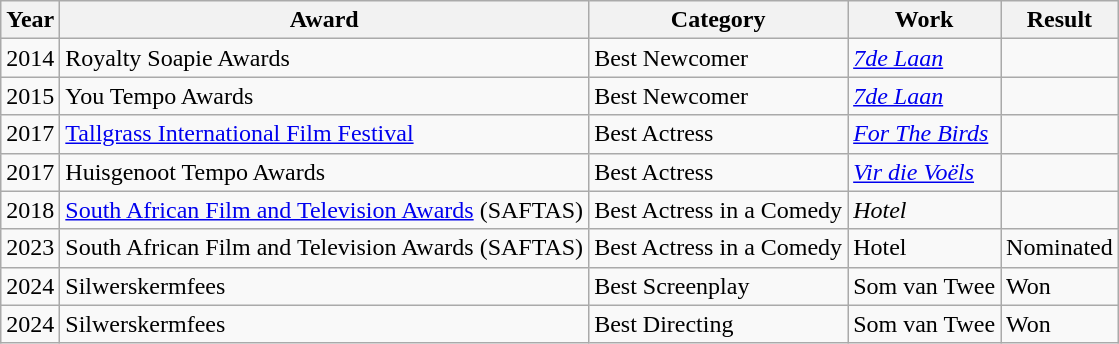<table class="wikitable">
<tr>
<th>Year</th>
<th>Award</th>
<th>Category</th>
<th>Work</th>
<th>Result</th>
</tr>
<tr>
<td>2014</td>
<td>Royalty Soapie Awards</td>
<td>Best Newcomer</td>
<td><em><a href='#'>7de Laan</a></em></td>
<td></td>
</tr>
<tr>
<td>2015</td>
<td>You Tempo Awards</td>
<td>Best Newcomer</td>
<td><em><a href='#'>7de Laan</a></em></td>
<td></td>
</tr>
<tr>
<td>2017</td>
<td><a href='#'>Tallgrass International Film Festival</a></td>
<td>Best Actress</td>
<td><em><a href='#'>For The Birds</a></em></td>
<td></td>
</tr>
<tr>
<td>2017</td>
<td>Huisgenoot Tempo Awards</td>
<td>Best Actress</td>
<td><em><a href='#'>Vir die Voëls</a></em></td>
<td></td>
</tr>
<tr>
<td>2018</td>
<td><a href='#'>South African Film and Television Awards</a> (SAFTAS)</td>
<td>Best Actress in a Comedy</td>
<td><em>Hotel</em></td>
<td></td>
</tr>
<tr>
<td>2023</td>
<td>South African Film and Television Awards (SAFTAS)</td>
<td>Best Actress in a Comedy</td>
<td>Hotel</td>
<td>Nominated</td>
</tr>
<tr>
<td>2024</td>
<td>Silwerskermfees</td>
<td>Best Screenplay</td>
<td>Som van Twee</td>
<td>Won</td>
</tr>
<tr>
<td>2024</td>
<td>Silwerskermfees</td>
<td>Best Directing</td>
<td>Som van Twee</td>
<td>Won</td>
</tr>
</table>
